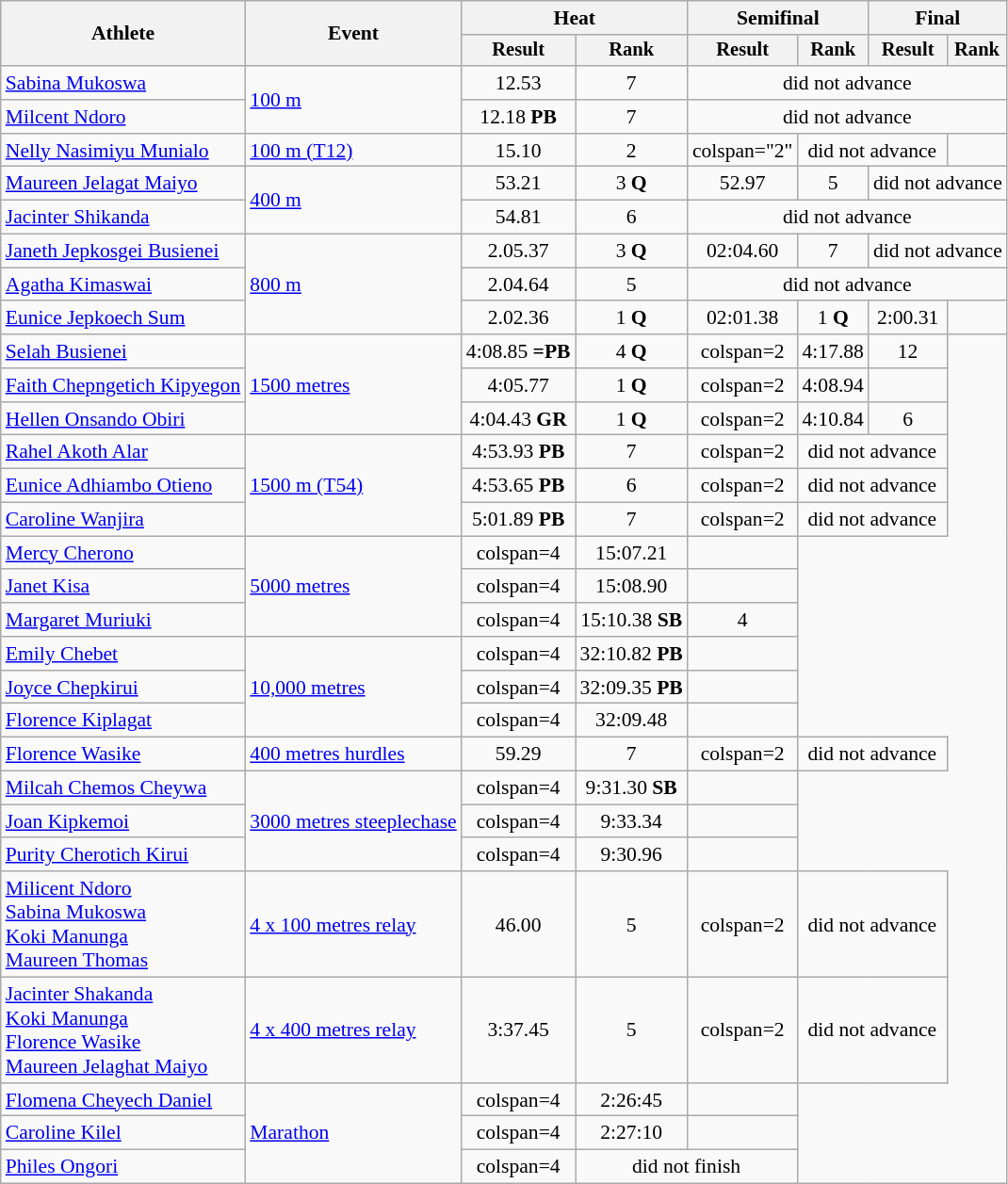<table class="wikitable" style="font-size:90%">
<tr>
<th rowspan=2>Athlete</th>
<th rowspan=2>Event</th>
<th colspan=2>Heat</th>
<th colspan=2>Semifinal</th>
<th colspan=2>Final</th>
</tr>
<tr style="font-size:95%">
<th>Result</th>
<th>Rank</th>
<th>Result</th>
<th>Rank</th>
<th>Result</th>
<th>Rank</th>
</tr>
<tr align=center>
<td align=left><a href='#'>Sabina Mukoswa</a></td>
<td align=left rowspan="2"><a href='#'>100 m</a></td>
<td>12.53</td>
<td>7</td>
<td colspan=4>did not advance</td>
</tr>
<tr align=center>
<td align=left><a href='#'>Milcent Ndoro</a></td>
<td>12.18 <strong>PB</strong></td>
<td>7</td>
<td colspan=4>did not advance</td>
</tr>
<tr align=center>
<td align=left><a href='#'>Nelly Nasimiyu Munialo</a></td>
<td align=left><a href='#'>100 m (T12)</a></td>
<td>15.10</td>
<td>2</td>
<td>colspan="2" </td>
<td colspan=2>did not advance</td>
</tr>
<tr align=center>
<td align=left><a href='#'>Maureen Jelagat Maiyo</a></td>
<td align=left rowspan="2"><a href='#'>400 m</a></td>
<td>53.21</td>
<td>3 <strong>Q</strong></td>
<td>52.97</td>
<td>5</td>
<td colspan="2">did not advance</td>
</tr>
<tr align=center>
<td align=left><a href='#'>Jacinter Shikanda</a></td>
<td>54.81</td>
<td>6</td>
<td colspan="4">did not advance</td>
</tr>
<tr align=center>
<td align=left><a href='#'>Janeth Jepkosgei Busienei</a></td>
<td align=left rowspan="3"><a href='#'>800 m</a></td>
<td>2.05.37</td>
<td>3 <strong>Q</strong></td>
<td>02:04.60</td>
<td>7</td>
<td colspan="2">did not advance</td>
</tr>
<tr align=center>
<td align=left><a href='#'>Agatha Kimaswai</a></td>
<td>2.04.64</td>
<td>5</td>
<td colspan="4">did not advance</td>
</tr>
<tr align=center>
<td align=left><a href='#'>Eunice Jepkoech Sum</a></td>
<td>2.02.36</td>
<td>1 <strong>Q</strong></td>
<td>02:01.38</td>
<td>1 <strong>Q</strong></td>
<td>2:00.31</td>
<td></td>
</tr>
<tr align=center>
<td align=left><a href='#'>Selah Busienei</a></td>
<td align=left rowspan="3"><a href='#'>1500 metres</a></td>
<td>4:08.85 <strong>=PB</strong></td>
<td>4 <strong>Q</strong></td>
<td>colspan=2 </td>
<td>4:17.88</td>
<td>12</td>
</tr>
<tr align=center>
<td align=left><a href='#'>Faith Chepngetich Kipyegon</a></td>
<td>4:05.77</td>
<td>1 <strong>Q</strong></td>
<td>colspan=2 </td>
<td>4:08.94</td>
<td></td>
</tr>
<tr align=center>
<td align=left><a href='#'>Hellen Onsando Obiri</a></td>
<td>4:04.43 <strong>GR</strong></td>
<td>1 <strong>Q</strong></td>
<td>colspan=2 </td>
<td>4:10.84</td>
<td>6</td>
</tr>
<tr align=center>
<td align=left><a href='#'>Rahel Akoth Alar</a></td>
<td align=left rowspan=3><a href='#'>1500 m (T54)</a></td>
<td>4:53.93 <strong>PB</strong></td>
<td>7</td>
<td>colspan=2 </td>
<td colspan="2">did not advance</td>
</tr>
<tr align=center>
<td align=left><a href='#'>Eunice Adhiambo Otieno</a></td>
<td>4:53.65 <strong>PB</strong></td>
<td>6</td>
<td>colspan=2 </td>
<td colspan="2">did not advance</td>
</tr>
<tr align=center>
<td align=left><a href='#'>Caroline Wanjira</a></td>
<td>5:01.89 <strong>PB</strong></td>
<td>7</td>
<td>colspan=2 </td>
<td colspan="2">did not advance</td>
</tr>
<tr align=center>
<td align=left><a href='#'>Mercy Cherono</a></td>
<td align=left rowspan=3><a href='#'>5000 metres</a></td>
<td>colspan=4 </td>
<td>15:07.21</td>
<td></td>
</tr>
<tr align=center>
<td align=left><a href='#'>Janet Kisa</a></td>
<td>colspan=4 </td>
<td>15:08.90</td>
<td></td>
</tr>
<tr align=center>
<td align=left><a href='#'>Margaret Muriuki</a></td>
<td>colspan=4 </td>
<td>15:10.38  <strong>SB</strong></td>
<td>4</td>
</tr>
<tr align=center>
<td align=left><a href='#'>Emily Chebet</a></td>
<td align=left rowspan=3><a href='#'>10,000 metres</a></td>
<td>colspan=4 </td>
<td>32:10.82  <strong>PB</strong></td>
<td></td>
</tr>
<tr align=center>
<td align=left><a href='#'>Joyce Chepkirui</a></td>
<td>colspan=4 </td>
<td>32:09.35 <strong>PB</strong></td>
<td></td>
</tr>
<tr align=center>
<td align=left><a href='#'>Florence Kiplagat</a></td>
<td>colspan=4 </td>
<td>32:09.48</td>
<td></td>
</tr>
<tr align=center>
<td align=left><a href='#'>Florence Wasike</a></td>
<td align=left><a href='#'>400 metres hurdles</a></td>
<td>59.29</td>
<td>7</td>
<td>colspan=2 </td>
<td colspan=2>did not advance</td>
</tr>
<tr align=center>
<td align=left><a href='#'>Milcah Chemos Cheywa</a></td>
<td align=left rowspan=3><a href='#'>3000 metres steeplechase</a></td>
<td>colspan=4 </td>
<td>9:31.30 <strong>SB</strong></td>
<td></td>
</tr>
<tr align=center>
<td align=left><a href='#'>Joan Kipkemoi</a></td>
<td>colspan=4 </td>
<td>9:33.34</td>
<td></td>
</tr>
<tr align=center>
<td align=left><a href='#'>Purity Cherotich Kirui</a></td>
<td>colspan=4 </td>
<td>9:30.96</td>
<td></td>
</tr>
<tr align=center>
<td align=left><a href='#'>Milicent Ndoro</a><br><a href='#'>Sabina Mukoswa</a><br><a href='#'>Koki Manunga</a><br><a href='#'>Maureen Thomas</a></td>
<td align=left><a href='#'>4 x 100 metres relay</a></td>
<td>46.00</td>
<td>5</td>
<td>colspan=2 </td>
<td colspan=2>did not advance</td>
</tr>
<tr align=center>
<td align=left><a href='#'>Jacinter Shakanda</a><br><a href='#'>Koki Manunga</a><br><a href='#'>Florence Wasike</a><br><a href='#'>Maureen Jelaghat Maiyo</a></td>
<td align=left><a href='#'>4 x 400 metres relay</a></td>
<td>3:37.45</td>
<td>5</td>
<td>colspan=2 </td>
<td colspan=2>did not advance</td>
</tr>
<tr align=center>
<td align=left><a href='#'>Flomena Cheyech Daniel</a></td>
<td align=left rowspan=3><a href='#'>Marathon</a></td>
<td>colspan=4 </td>
<td>2:26:45</td>
<td></td>
</tr>
<tr align=center>
<td align=left><a href='#'>Caroline Kilel</a></td>
<td>colspan=4 </td>
<td>2:27:10</td>
<td></td>
</tr>
<tr align=center>
<td align=left><a href='#'>Philes Ongori</a></td>
<td>colspan=4 </td>
<td colspan=2>did not finish</td>
</tr>
</table>
